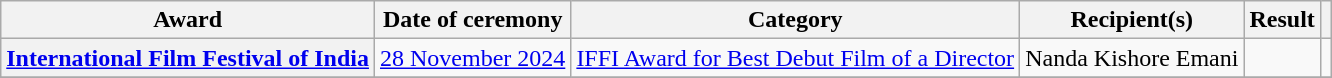<table class="wikitable plainrowheaders sortable">
<tr>
<th scope="col">Award</th>
<th scope="col">Date of ceremony</th>
<th scope="col">Category</th>
<th scope="col">Recipient(s)</th>
<th scope="col">Result</th>
<th scope="col" class="unsortable"></th>
</tr>
<tr>
<th rowspan="1" scope="row"><a href='#'>International Film Festival of India</a></th>
<td rowspan="1"><a href='#'>28 November 2024</a></td>
<td><a href='#'>IFFI Award for Best Debut Film of a Director</a></td>
<td>Nanda Kishore Emani</td>
<td></td>
<td rowspan="1"></td>
</tr>
<tr>
</tr>
</table>
